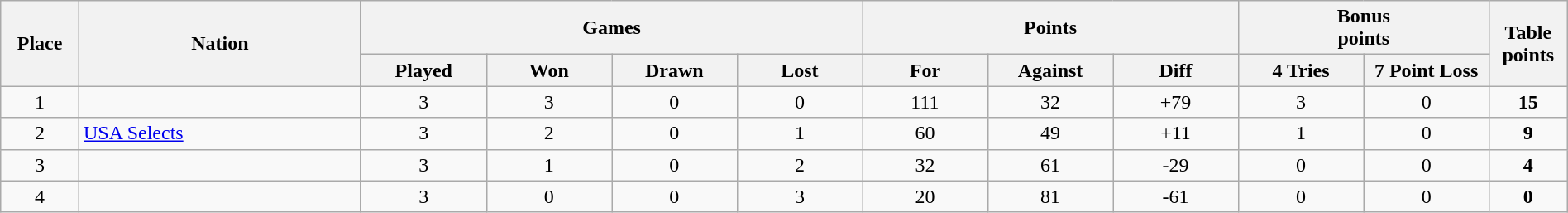<table class="wikitable" style="width:100%;">
<tr>
<th rowspan="2" style="width:5%;">Place</th>
<th rowspan="2" style="width:18%;">Nation</th>
<th colspan="4" style="width:32%;">Games</th>
<th colspan="3" style="width:18%;">Points</th>
<th colspan="2" style="width:16%;">Bonus<br>points</th>
<th rowspan="2" style="width:10%;">Table<br>points</th>
</tr>
<tr>
<th style="width:8%;">Played</th>
<th style="width:8%;">Won</th>
<th style="width:8%;">Drawn</th>
<th style="width:8%;">Lost</th>
<th style="width:8%;">For</th>
<th style="width:8%;">Against</th>
<th style="width:8%;">Diff</th>
<th style="width:8%;">4 Tries</th>
<th style="width:8%;">7 Point Loss</th>
</tr>
<tr align=center>
<td>1</td>
<td align=left></td>
<td>3</td>
<td>3</td>
<td>0</td>
<td>0</td>
<td>111</td>
<td>32</td>
<td>+79</td>
<td>3</td>
<td>0</td>
<td><strong>15</strong></td>
</tr>
<tr align=center>
<td>2</td>
<td align=left> <a href='#'>USA Selects</a></td>
<td>3</td>
<td>2</td>
<td>0</td>
<td>1</td>
<td>60</td>
<td>49</td>
<td>+11</td>
<td>1</td>
<td>0</td>
<td><strong>9</strong></td>
</tr>
<tr align=center>
<td>3</td>
<td align=left></td>
<td>3</td>
<td>1</td>
<td>0</td>
<td>2</td>
<td>32</td>
<td>61</td>
<td>-29</td>
<td>0</td>
<td>0</td>
<td><strong>4</strong></td>
</tr>
<tr align=center>
<td>4</td>
<td align=left></td>
<td>3</td>
<td>0</td>
<td>0</td>
<td>3</td>
<td>20</td>
<td>81</td>
<td>-61</td>
<td>0</td>
<td>0</td>
<td><strong>0</strong></td>
</tr>
</table>
